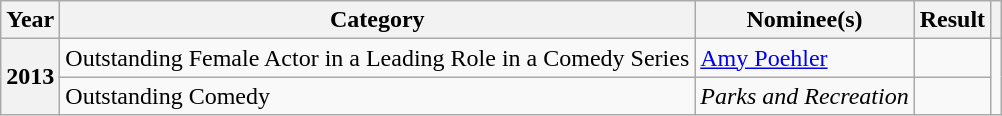<table class="wikitable plainrowheaders">
<tr>
<th scope="col">Year</th>
<th scope="col">Category</th>
<th scope="col">Nominee(s)</th>
<th scope="col">Result</th>
<th scope="col"></th>
</tr>
<tr>
<th scope="row" rowspan="2">2013</th>
<td>Outstanding Female Actor in a Leading Role in a Comedy Series</td>
<td><a href='#'>Amy Poehler</a></td>
<td></td>
<td style="text-align:center;" rowspan="2"></td>
</tr>
<tr>
<td>Outstanding Comedy</td>
<td><em>Parks and Recreation</em></td>
<td></td>
</tr>
</table>
